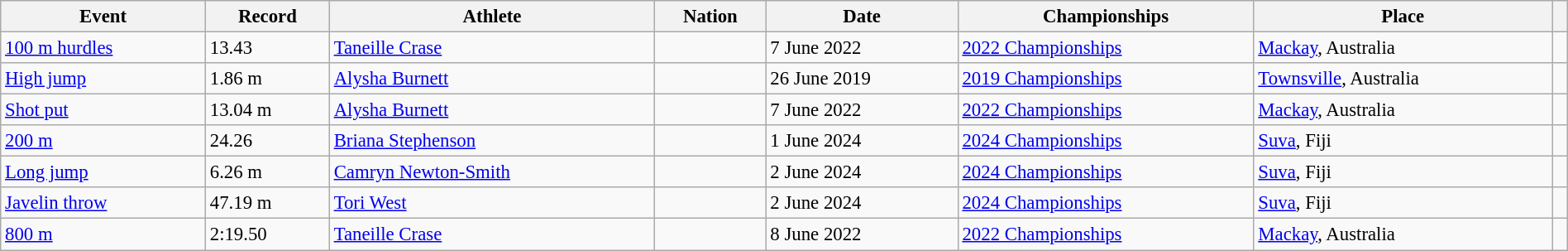<table class="wikitable" style="font-size:95%; width: 100%;">
<tr>
<th>Event</th>
<th>Record</th>
<th>Athlete</th>
<th>Nation</th>
<th>Date</th>
<th>Championships</th>
<th>Place</th>
<th></th>
</tr>
<tr>
<td><a href='#'>100 m hurdles</a></td>
<td>13.43 </td>
<td><a href='#'>Taneille Crase</a></td>
<td></td>
<td>7 June 2022</td>
<td><a href='#'>2022 Championships</a></td>
<td><a href='#'>Mackay</a>, Australia</td>
<td></td>
</tr>
<tr>
<td><a href='#'>High jump</a></td>
<td>1.86 m</td>
<td><a href='#'>Alysha Burnett</a></td>
<td></td>
<td>26 June 2019</td>
<td><a href='#'>2019 Championships</a></td>
<td><a href='#'>Townsville</a>, Australia</td>
<td></td>
</tr>
<tr>
<td><a href='#'>Shot put</a></td>
<td>13.04 m</td>
<td><a href='#'>Alysha Burnett</a></td>
<td></td>
<td>7 June 2022</td>
<td><a href='#'>2022 Championships</a></td>
<td><a href='#'>Mackay</a>, Australia</td>
<td></td>
</tr>
<tr>
<td><a href='#'>200 m</a></td>
<td>24.26 </td>
<td><a href='#'>Briana Stephenson</a></td>
<td></td>
<td>1 June 2024</td>
<td><a href='#'>2024 Championships</a></td>
<td><a href='#'>Suva</a>, Fiji</td>
<td></td>
</tr>
<tr>
<td><a href='#'>Long jump</a></td>
<td>6.26 m </td>
<td><a href='#'>Camryn Newton-Smith</a></td>
<td></td>
<td>2 June 2024</td>
<td><a href='#'>2024 Championships</a></td>
<td><a href='#'>Suva</a>, Fiji</td>
<td></td>
</tr>
<tr>
<td><a href='#'>Javelin throw</a></td>
<td>47.19 m</td>
<td><a href='#'>Tori West</a></td>
<td></td>
<td>2 June 2024</td>
<td><a href='#'>2024 Championships</a></td>
<td><a href='#'>Suva</a>, Fiji</td>
<td></td>
</tr>
<tr>
<td><a href='#'>800 m</a></td>
<td>2:19.50</td>
<td><a href='#'>Taneille Crase</a></td>
<td></td>
<td>8 June 2022</td>
<td><a href='#'>2022 Championships</a></td>
<td><a href='#'>Mackay</a>, Australia</td>
<td></td>
</tr>
</table>
